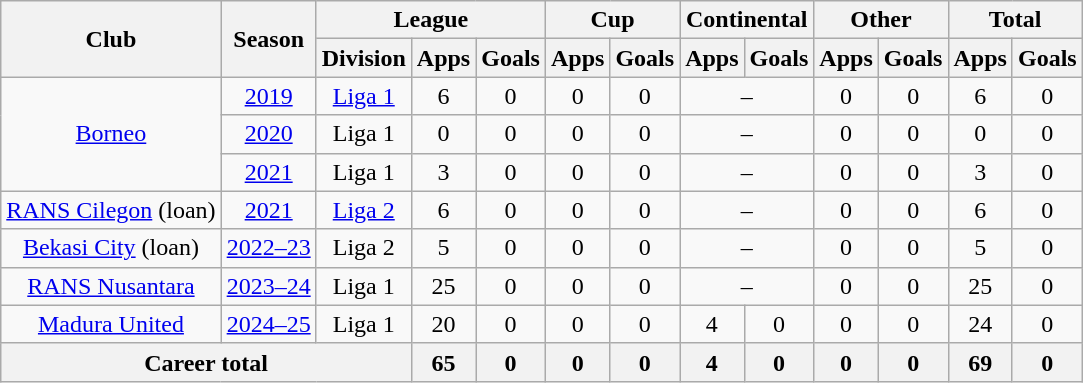<table class="wikitable" style="text-align: center">
<tr>
<th rowspan="2">Club</th>
<th rowspan="2">Season</th>
<th colspan="3">League</th>
<th colspan="2">Cup</th>
<th colspan="2">Continental</th>
<th colspan="2">Other</th>
<th colspan="2">Total</th>
</tr>
<tr>
<th>Division</th>
<th>Apps</th>
<th>Goals</th>
<th>Apps</th>
<th>Goals</th>
<th>Apps</th>
<th>Goals</th>
<th>Apps</th>
<th>Goals</th>
<th>Apps</th>
<th>Goals</th>
</tr>
<tr>
<td rowspan="3"><a href='#'>Borneo</a></td>
<td><a href='#'>2019</a></td>
<td rowspan="1" valign="center"><a href='#'>Liga 1</a></td>
<td>6</td>
<td>0</td>
<td>0</td>
<td>0</td>
<td colspan="2">–</td>
<td>0</td>
<td>0</td>
<td>6</td>
<td>0</td>
</tr>
<tr>
<td><a href='#'>2020</a></td>
<td rowspan="1" valign="center">Liga 1</td>
<td>0</td>
<td>0</td>
<td>0</td>
<td>0</td>
<td colspan="2">–</td>
<td>0</td>
<td>0</td>
<td>0</td>
<td>0</td>
</tr>
<tr>
<td><a href='#'>2021</a></td>
<td rowspan="1" valign="center">Liga 1</td>
<td>3</td>
<td>0</td>
<td>0</td>
<td>0</td>
<td colspan="2">–</td>
<td>0</td>
<td>0</td>
<td>3</td>
<td>0</td>
</tr>
<tr>
<td rowspan="1"><a href='#'>RANS Cilegon</a> (loan)</td>
<td><a href='#'>2021</a></td>
<td rowspan="1" valign="center"><a href='#'>Liga 2</a></td>
<td>6</td>
<td>0</td>
<td>0</td>
<td>0</td>
<td colspan="2">–</td>
<td>0</td>
<td>0</td>
<td>6</td>
<td>0</td>
</tr>
<tr>
<td rowspan="1"><a href='#'>Bekasi City</a> (loan)</td>
<td><a href='#'>2022–23</a></td>
<td rowspan="1" valign="center">Liga 2</td>
<td>5</td>
<td>0</td>
<td>0</td>
<td>0</td>
<td colspan=2>–</td>
<td>0</td>
<td>0</td>
<td>5</td>
<td>0</td>
</tr>
<tr>
<td rowspan="1"><a href='#'>RANS Nusantara</a></td>
<td><a href='#'>2023–24</a></td>
<td rowspan="1">Liga 1</td>
<td>25</td>
<td>0</td>
<td>0</td>
<td>0</td>
<td colspan="2">–</td>
<td>0</td>
<td>0</td>
<td>25</td>
<td>0</td>
</tr>
<tr>
<td rowspan="1"><a href='#'>Madura United</a></td>
<td><a href='#'>2024–25</a></td>
<td rowspan="1">Liga 1</td>
<td>20</td>
<td>0</td>
<td>0</td>
<td>0</td>
<td>4</td>
<td>0</td>
<td>0</td>
<td>0</td>
<td>24</td>
<td>0</td>
</tr>
<tr>
<th colspan=3>Career total</th>
<th>65</th>
<th>0</th>
<th>0</th>
<th>0</th>
<th>4</th>
<th>0</th>
<th>0</th>
<th>0</th>
<th>69</th>
<th>0</th>
</tr>
</table>
